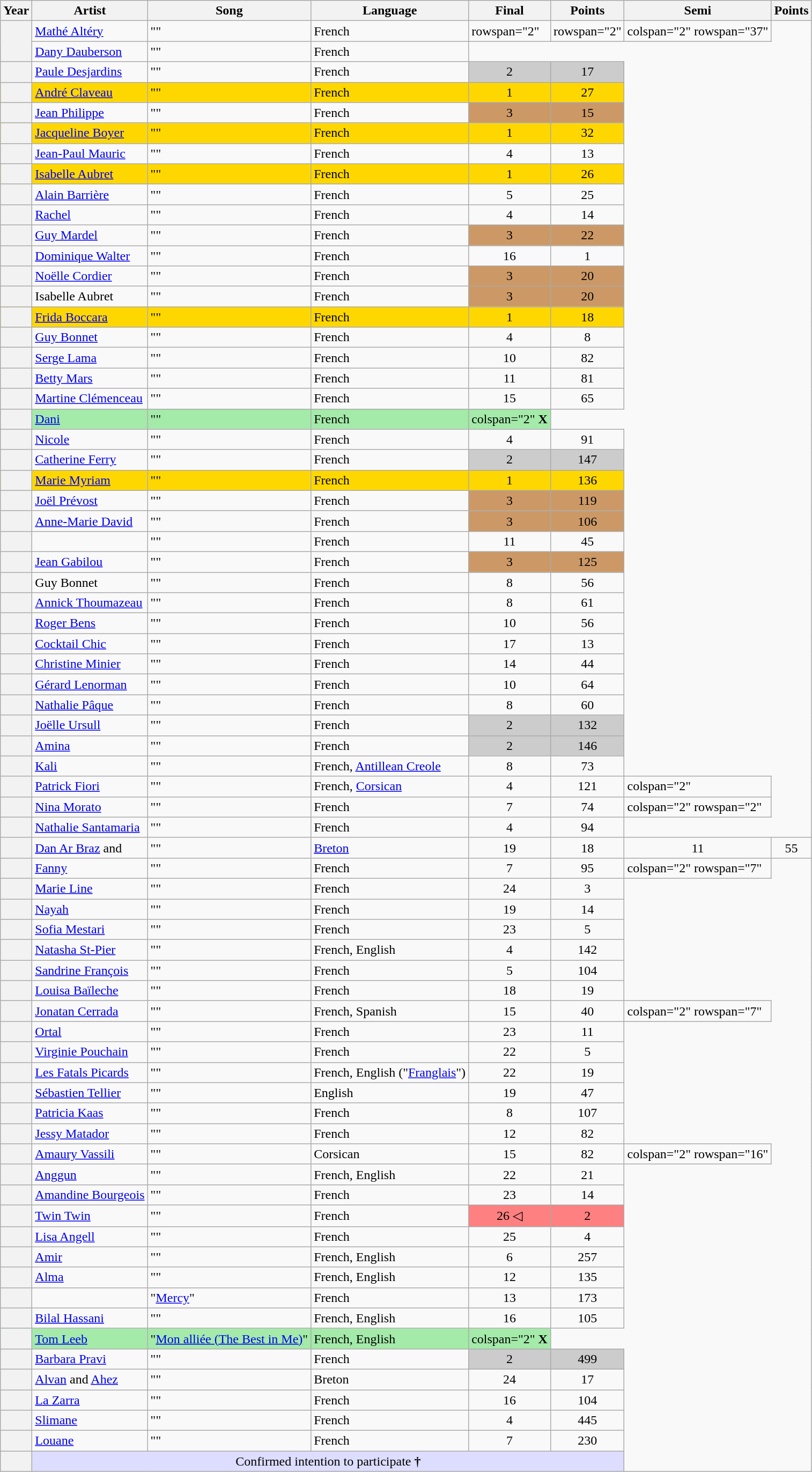<table class="wikitable sortable plainrowheaders">
<tr>
<th scope="col">Year</th>
<th scope="col">Artist</th>
<th scope="col">Song</th>
<th scope="col">Language</th>
<th scope="col" data-sort-type="number">Final</th>
<th scope="col" data-sort-type="number">Points</th>
<th scope="col" class="unsortable">Semi</th>
<th scope="col" class="unsortable">Points</th>
</tr>
<tr>
<th scope="row" rowspan="2" style="text-align:center;"></th>
<td><a href='#'>Mathé Altéry</a></td>
<td>""</td>
<td>French</td>
<td>rowspan="2" </td>
<td>rowspan="2" </td>
<td>colspan="2" rowspan="37" </td>
</tr>
<tr>
<td><a href='#'>Dany Dauberson</a></td>
<td>""</td>
<td>French</td>
</tr>
<tr>
<th scope="row" style="text-align:center;"></th>
<td><a href='#'>Paule Desjardins</a></td>
<td>""</td>
<td>French</td>
<td style="text-align:center; background-color:#CCC;">2</td>
<td style="text-align:center; background-color:#CCC;">17</td>
</tr>
<tr style="background-color:#FFD700;">
<th scope="row" style="text-align:center;"></th>
<td><a href='#'>André Claveau</a></td>
<td>""</td>
<td>French</td>
<td style="text-align:center;">1</td>
<td style="text-align:center;">27</td>
</tr>
<tr>
<th scope="row" style="text-align:center;"></th>
<td><a href='#'>Jean Philippe</a></td>
<td>""</td>
<td>French</td>
<td style="text-align:center; background-color:#C96;">3</td>
<td style="text-align:center; background-color:#C96;">15</td>
</tr>
<tr style="background-color:#FFD700;">
<th scope="row" style="text-align:center;"></th>
<td><a href='#'>Jacqueline Boyer</a></td>
<td>""</td>
<td>French</td>
<td style="text-align:center;">1</td>
<td style="text-align:center;">32</td>
</tr>
<tr>
<th scope="row" style="text-align:center;"></th>
<td><a href='#'>Jean-Paul Mauric</a></td>
<td>""</td>
<td>French</td>
<td style="text-align:center;">4</td>
<td style="text-align:center;">13</td>
</tr>
<tr style="background-color:#FFD700;">
<th scope="row" style="text-align:center;"></th>
<td><a href='#'>Isabelle Aubret</a></td>
<td>""</td>
<td>French</td>
<td style="text-align:center;">1</td>
<td style="text-align:center;">26</td>
</tr>
<tr>
<th scope="row" style="text-align:center;"></th>
<td><a href='#'>Alain Barrière</a></td>
<td>""</td>
<td>French</td>
<td style="text-align:center;">5</td>
<td style="text-align:center;">25</td>
</tr>
<tr>
<th scope="row" style="text-align:center;"></th>
<td><a href='#'>Rachel</a></td>
<td>""</td>
<td>French</td>
<td style="text-align:center;">4</td>
<td style="text-align:center;">14</td>
</tr>
<tr>
<th scope="row" style="text-align:center;"></th>
<td><a href='#'>Guy Mardel</a></td>
<td>""</td>
<td>French</td>
<td style="text-align:center; background-color:#C96;">3</td>
<td style="text-align:center; background-color:#C96;">22</td>
</tr>
<tr>
<th scope="row" style="text-align:center;"></th>
<td><a href='#'>Dominique Walter</a></td>
<td>""</td>
<td>French</td>
<td style="text-align:center;">16</td>
<td style="text-align:center;">1</td>
</tr>
<tr>
<th scope="row" style="text-align:center;"></th>
<td><a href='#'>Noëlle Cordier</a></td>
<td>""</td>
<td>French</td>
<td style="text-align:center; background-color:#C96;">3</td>
<td style="text-align:center; background-color:#C96;">20</td>
</tr>
<tr>
<th scope="row" style="text-align:center;"></th>
<td>Isabelle Aubret</td>
<td>""</td>
<td>French</td>
<td style="text-align:center; background-color:#C96;">3</td>
<td style="text-align:center; background-color:#C96;">20</td>
</tr>
<tr style="background-color:#FFD700;">
<th scope="row" style="text-align:center;"></th>
<td><a href='#'>Frida Boccara</a></td>
<td>""</td>
<td>French</td>
<td style="text-align:center;">1</td>
<td style="text-align:center;">18</td>
</tr>
<tr>
<th scope="row" style="text-align:center;"></th>
<td><a href='#'>Guy Bonnet</a></td>
<td>""</td>
<td>French</td>
<td style="text-align:center;">4</td>
<td style="text-align:center;">8</td>
</tr>
<tr>
<th scope="row" style="text-align:center;"></th>
<td><a href='#'>Serge Lama</a></td>
<td>""</td>
<td>French</td>
<td style="text-align:center;">10</td>
<td style="text-align:center;">82</td>
</tr>
<tr>
<th scope="row" style="text-align:center;"></th>
<td><a href='#'>Betty Mars</a></td>
<td>""</td>
<td>French</td>
<td style="text-align:center;">11</td>
<td style="text-align:center;">81</td>
</tr>
<tr>
<th scope="row" style="text-align:center;"></th>
<td><a href='#'>Martine Clémenceau</a></td>
<td>""</td>
<td>French</td>
<td style="text-align:center;">15</td>
<td style="text-align:center;">65</td>
</tr>
<tr style="background-color:#A4EAA9;">
<th scope="row" style="text-align:center;"></th>
<td><a href='#'>Dani</a></td>
<td>""</td>
<td>French</td>
<td>colspan="2"  <strong>X</strong></td>
</tr>
<tr>
<th scope="row" style="text-align:center;"></th>
<td><a href='#'>Nicole</a></td>
<td>""</td>
<td>French</td>
<td style="text-align:center;">4</td>
<td style="text-align:center;">91</td>
</tr>
<tr>
<th scope="row" style="text-align:center;"></th>
<td><a href='#'>Catherine Ferry</a></td>
<td>""</td>
<td>French</td>
<td style="text-align:center; background-color:#CCC;">2</td>
<td style="text-align:center; background-color:#CCC;">147</td>
</tr>
<tr style="background-color:#FFD700;">
<th scope="row" style="text-align:center;"></th>
<td><a href='#'>Marie Myriam</a></td>
<td>""</td>
<td>French</td>
<td style="text-align:center;">1</td>
<td style="text-align:center;">136</td>
</tr>
<tr>
<th scope="row" style="text-align:center;"></th>
<td><a href='#'>Joël Prévost</a></td>
<td>""</td>
<td>French</td>
<td style="text-align:center; background-color:#C96;">3</td>
<td style="text-align:center; background-color:#C96;">119</td>
</tr>
<tr>
<th scope="row" style="text-align:center;"></th>
<td><a href='#'>Anne-Marie David</a></td>
<td>""</td>
<td>French</td>
<td style="text-align:center; background-color:#C96;">3</td>
<td style="text-align:center; background-color:#C96;">106</td>
</tr>
<tr>
<th scope="row" style="text-align:center;"></th>
<td></td>
<td>""</td>
<td>French</td>
<td style="text-align:center;">11</td>
<td style="text-align:center;">45</td>
</tr>
<tr>
<th scope="row" style="text-align:center;"></th>
<td><a href='#'>Jean Gabilou</a></td>
<td>""</td>
<td>French</td>
<td style="text-align:center; background-color:#C96;">3</td>
<td style="text-align:center; background-color:#C96;">125</td>
</tr>
<tr>
<th scope="row" style="text-align:center;"></th>
<td>Guy Bonnet</td>
<td>""</td>
<td>French</td>
<td style="text-align:center;">8</td>
<td style="text-align:center;">56</td>
</tr>
<tr>
<th scope="row" style="text-align:center;"></th>
<td><a href='#'>Annick Thoumazeau</a></td>
<td>""</td>
<td>French</td>
<td style="text-align:center;">8</td>
<td style="text-align:center;">61</td>
</tr>
<tr>
<th scope="row" style="text-align:center;"></th>
<td><a href='#'>Roger Bens</a></td>
<td>""</td>
<td>French</td>
<td style="text-align:center;">10</td>
<td style="text-align:center;">56</td>
</tr>
<tr>
<th scope="row" style="text-align:center;"></th>
<td><a href='#'>Cocktail Chic</a></td>
<td>""</td>
<td>French</td>
<td style="text-align:center;">17</td>
<td style="text-align:center;">13</td>
</tr>
<tr>
<th scope="row" style="text-align:center;"></th>
<td><a href='#'>Christine Minier</a></td>
<td>""</td>
<td>French</td>
<td style="text-align:center;">14</td>
<td style="text-align:center;">44</td>
</tr>
<tr>
<th scope="row" style="text-align:center;"></th>
<td><a href='#'>Gérard Lenorman</a></td>
<td>""</td>
<td>French</td>
<td style="text-align:center;">10</td>
<td style="text-align:center;">64</td>
</tr>
<tr>
<th scope="row" style="text-align:center;"></th>
<td><a href='#'>Nathalie Pâque</a></td>
<td>""</td>
<td>French</td>
<td style="text-align:center;">8</td>
<td style="text-align:center;">60</td>
</tr>
<tr>
<th scope="row" style="text-align:center;"></th>
<td><a href='#'>Joëlle Ursull</a></td>
<td>""</td>
<td>French</td>
<td style="text-align:center; background-color:#CCC;">2</td>
<td style="text-align:center; background-color:#CCC;">132</td>
</tr>
<tr>
<th scope="row" style="text-align:center;"></th>
<td><a href='#'>Amina</a></td>
<td>""</td>
<td>French</td>
<td style="text-align:center; background-color:#CCC;">2</td>
<td style="text-align:center; background-color:#CCC;">146</td>
</tr>
<tr>
<th scope="row" style="text-align:center;"></th>
<td><a href='#'>Kali</a></td>
<td>""</td>
<td>French, <a href='#'>Antillean Creole</a></td>
<td style="text-align:center;">8</td>
<td style="text-align:center;">73</td>
</tr>
<tr>
<th scope="row" style="text-align:center;"></th>
<td><a href='#'>Patrick Fiori</a></td>
<td>""</td>
<td>French, <a href='#'>Corsican</a></td>
<td style="text-align:center;">4</td>
<td style="text-align:center;">121</td>
<td>colspan="2" </td>
</tr>
<tr>
<th scope="row" style="text-align:center;"></th>
<td><a href='#'>Nina Morato</a></td>
<td>""</td>
<td>French</td>
<td style="text-align:center;">7</td>
<td style="text-align:center;">74</td>
<td>colspan="2" rowspan="2" </td>
</tr>
<tr>
<th scope="row" style="text-align:center;"></th>
<td><a href='#'>Nathalie Santamaria</a></td>
<td>""</td>
<td>French</td>
<td style="text-align:center;">4</td>
<td style="text-align:center;">94</td>
</tr>
<tr>
<th scope="row" style="text-align:center;"></th>
<td><a href='#'>Dan Ar Braz</a> and </td>
<td>""</td>
<td><a href='#'>Breton</a></td>
<td style="text-align:center;">19</td>
<td style="text-align:center;">18</td>
<td style="text-align:center;">11</td>
<td style="text-align:center;">55</td>
</tr>
<tr>
<th scope="row" style="text-align:center;"></th>
<td><a href='#'>Fanny</a></td>
<td>""</td>
<td>French</td>
<td style="text-align:center;">7</td>
<td style="text-align:center;">95</td>
<td>colspan="2" rowspan="7" </td>
</tr>
<tr>
<th scope="row" style="text-align:center;"></th>
<td><a href='#'>Marie Line</a></td>
<td>""</td>
<td>French</td>
<td style="text-align:center;">24</td>
<td style="text-align:center;">3</td>
</tr>
<tr>
<th scope="row" style="text-align:center;"></th>
<td><a href='#'>Nayah</a></td>
<td>""</td>
<td>French</td>
<td style="text-align:center;">19</td>
<td style="text-align:center;">14</td>
</tr>
<tr>
<th scope="row" style="text-align:center;"></th>
<td><a href='#'>Sofia Mestari</a></td>
<td>""</td>
<td>French</td>
<td style="text-align:center;">23</td>
<td style="text-align:center;">5</td>
</tr>
<tr>
<th scope="row" style="text-align:center;"></th>
<td><a href='#'>Natasha St-Pier</a></td>
<td>""</td>
<td>French, English</td>
<td style="text-align:center;">4</td>
<td style="text-align:center;">142</td>
</tr>
<tr>
<th scope="row" style="text-align:center;"></th>
<td><a href='#'>Sandrine François</a></td>
<td>""</td>
<td>French</td>
<td style="text-align:center;">5</td>
<td style="text-align:center;">104</td>
</tr>
<tr>
<th scope="row" style="text-align:center;"></th>
<td><a href='#'>Louisa Baïleche</a></td>
<td>""</td>
<td>French</td>
<td style="text-align:center;">18</td>
<td style="text-align:center;">19</td>
</tr>
<tr>
<th scope="row" style="text-align:center;"></th>
<td><a href='#'>Jonatan Cerrada</a></td>
<td>""</td>
<td>French, Spanish</td>
<td style="text-align:center;">15</td>
<td style="text-align:center;">40</td>
<td>colspan="2" rowspan="7" </td>
</tr>
<tr>
<th scope="row" style="text-align:center;"></th>
<td><a href='#'>Ortal</a></td>
<td>""</td>
<td>French</td>
<td style="text-align:center;">23</td>
<td style="text-align:center;">11</td>
</tr>
<tr>
<th scope="row" style="text-align:center;"></th>
<td><a href='#'>Virginie Pouchain</a></td>
<td>""</td>
<td>French</td>
<td style="text-align:center;">22</td>
<td style="text-align:center;">5</td>
</tr>
<tr>
<th scope="row" style="text-align:center;"></th>
<td><a href='#'>Les Fatals Picards</a></td>
<td>""</td>
<td>French, English ("<a href='#'>Franglais</a>")</td>
<td style="text-align:center;">22</td>
<td style="text-align:center;">19</td>
</tr>
<tr>
<th scope="row" style="text-align:center;"></th>
<td><a href='#'>Sébastien Tellier</a></td>
<td>""</td>
<td>English</td>
<td style="text-align:center;">19</td>
<td style="text-align:center;">47</td>
</tr>
<tr>
<th scope="row" style="text-align:center;"></th>
<td><a href='#'>Patricia Kaas</a></td>
<td>""</td>
<td>French</td>
<td style="text-align:center;">8</td>
<td style="text-align:center;">107</td>
</tr>
<tr>
<th scope="row" style="text-align:center;"></th>
<td><a href='#'>Jessy Matador</a></td>
<td>""</td>
<td>French</td>
<td style="text-align:center;">12</td>
<td style="text-align:center;">82</td>
</tr>
<tr>
<th scope="row" style="text-align:center;"></th>
<td><a href='#'>Amaury Vassili</a></td>
<td>""</td>
<td>Corsican</td>
<td style="text-align:center;">15</td>
<td style="text-align:center;">82</td>
<td>colspan="2" rowspan="16" </td>
</tr>
<tr>
<th scope="row" style="text-align:center;"></th>
<td><a href='#'>Anggun</a></td>
<td>""</td>
<td>French, English</td>
<td style="text-align:center;">22</td>
<td style="text-align:center;">21</td>
</tr>
<tr>
<th scope="row" style="text-align:center;"></th>
<td><a href='#'>Amandine Bourgeois</a></td>
<td>""</td>
<td>French</td>
<td style="text-align:center;">23</td>
<td style="text-align:center;">14</td>
</tr>
<tr>
<th scope="row" style="text-align:center;"></th>
<td><a href='#'>Twin Twin</a></td>
<td>""</td>
<td>French</td>
<td style="text-align:center; background-color:#FE8080;">26 ◁</td>
<td style="text-align:center; background-color:#FE8080;">2</td>
</tr>
<tr>
<th scope="row" style="text-align:center;"></th>
<td><a href='#'>Lisa Angell</a></td>
<td>""</td>
<td>French</td>
<td style="text-align:center;">25</td>
<td style="text-align:center;">4</td>
</tr>
<tr>
<th scope="row" style="text-align:center;"></th>
<td><a href='#'>Amir</a></td>
<td>""</td>
<td>French, English</td>
<td style="text-align:center;">6</td>
<td style="text-align:center;">257</td>
</tr>
<tr>
<th scope="row" style="text-align:center;"></th>
<td><a href='#'>Alma</a></td>
<td>""</td>
<td>French, English</td>
<td style="text-align:center;">12</td>
<td style="text-align:center;">135</td>
</tr>
<tr>
<th scope="row" style="text-align:center;"></th>
<td></td>
<td>"<a href='#'>Mercy</a>"</td>
<td>French</td>
<td style="text-align:center;">13</td>
<td style="text-align:center;">173</td>
</tr>
<tr>
<th scope="row" style="text-align:center;"></th>
<td><a href='#'>Bilal Hassani</a></td>
<td>""</td>
<td>French, English</td>
<td style="text-align:center;">16</td>
<td style="text-align:center;">105</td>
</tr>
<tr style="background-color:#A4EAA9;">
<th scope="row" style="text-align:center;"></th>
<td><a href='#'>Tom Leeb</a></td>
<td>"<a href='#'><span>Mon alliée</span> (The Best in Me)</a>"</td>
<td>French, English</td>
<td>colspan="2"  <strong>X</strong></td>
</tr>
<tr>
<th scope="row" style="text-align:center;"></th>
<td><a href='#'>Barbara Pravi</a></td>
<td>""</td>
<td>French</td>
<td style="text-align:center; background-color:#CCC;">2</td>
<td style="text-align:center; background-color:#CCC;">499</td>
</tr>
<tr>
<th scope="row" style="text-align:center;"></th>
<td><a href='#'>Alvan</a> and <a href='#'>Ahez</a></td>
<td>""</td>
<td>Breton</td>
<td style="text-align:center;">24</td>
<td style="text-align:center;">17</td>
</tr>
<tr>
<th scope="row" style="text-align:center;"></th>
<td><a href='#'>La Zarra</a></td>
<td>""</td>
<td>French</td>
<td style="text-align:center;">16</td>
<td style="text-align:center;">104</td>
</tr>
<tr>
<th scope="row" style="text-align:center;"></th>
<td><a href='#'>Slimane</a></td>
<td>""</td>
<td>French</td>
<td style="text-align:center;">4</td>
<td style="text-align:center;">445</td>
</tr>
<tr>
<th scope="row" style="text-align:center;"></th>
<td><a href='#'>Louane</a></td>
<td>""</td>
<td>French</td>
<td style="text-align:center;">7</td>
<td style="text-align:center;">230</td>
</tr>
<tr bgcolor=#ddf>
<th scope="row" style="text-align:center;"></th>
<td colspan="5" align="center">Confirmed intention to participate <strong>†</strong></td>
</tr>
</table>
